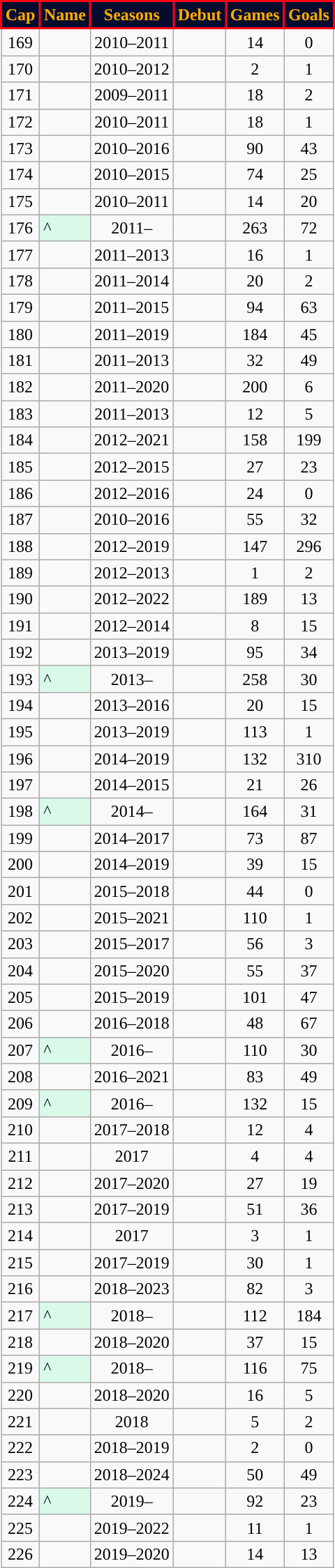<table class="wikitable sortable" style="text-align:center">
<tr>
<th style="background:#060C2E; color: #FFAC00; border: solid #FF0018 2px;">Cap</th>
<th style="background:#060C2E; color: #FFAC00; border: solid #FF0018 2px;">Name</th>
<th style="background:#060C2E; color: #FFAC00; border: solid #FF0018 2px;">Seasons</th>
<th style="background:#060C2E; color: #FFAC00; border: solid #FF0018 2px;">Debut</th>
<th style="background:#060C2E; color: #FFAC00; border: solid #FF0018 2px;">Games</th>
<th style="background:#060C2E; color: #FFAC00; border: solid #FF0018 2px;">Goals</th>
</tr>
<tr>
<td>169</td>
<td align=left></td>
<td>2010–2011</td>
<td></td>
<td>14</td>
<td>0</td>
</tr>
<tr>
<td>170</td>
<td align=left></td>
<td>2010–2012</td>
<td></td>
<td>2</td>
<td>1</td>
</tr>
<tr>
<td>171</td>
<td align=left></td>
<td>2009–2011</td>
<td></td>
<td>18</td>
<td>2</td>
</tr>
<tr>
<td>172</td>
<td align=left></td>
<td>2010–2011</td>
<td></td>
<td>18</td>
<td>1</td>
</tr>
<tr>
<td>173</td>
<td align=left></td>
<td>2010–2016</td>
<td></td>
<td>90</td>
<td>43</td>
</tr>
<tr>
<td>174</td>
<td align=left></td>
<td>2010–2015</td>
<td></td>
<td>74</td>
<td>25</td>
</tr>
<tr>
<td>175</td>
<td align=left></td>
<td>2010–2011</td>
<td></td>
<td>14</td>
<td>20</td>
</tr>
<tr>
<td>176</td>
<td style="text-align:left; background:#d9f9e9">^</td>
<td>2011–</td>
<td></td>
<td>263</td>
<td>72</td>
</tr>
<tr>
<td>177</td>
<td align=left></td>
<td>2011–2013</td>
<td></td>
<td>16</td>
<td>1</td>
</tr>
<tr>
<td>178</td>
<td align=left></td>
<td>2011–2014</td>
<td></td>
<td>20</td>
<td>2</td>
</tr>
<tr>
<td>179</td>
<td align=left></td>
<td>2011–2015</td>
<td></td>
<td>94</td>
<td>63</td>
</tr>
<tr>
<td>180</td>
<td align=left></td>
<td>2011–2019</td>
<td></td>
<td>184</td>
<td>45</td>
</tr>
<tr>
<td>181</td>
<td align=left></td>
<td>2011–2013</td>
<td></td>
<td>32</td>
<td>49</td>
</tr>
<tr>
<td>182</td>
<td align=left></td>
<td>2011–2020</td>
<td></td>
<td>200</td>
<td>6</td>
</tr>
<tr>
<td>183</td>
<td align=left></td>
<td>2011–2013</td>
<td></td>
<td>12</td>
<td>5</td>
</tr>
<tr>
<td>184</td>
<td align=left></td>
<td>2012–2021</td>
<td></td>
<td>158</td>
<td>199</td>
</tr>
<tr>
<td>185</td>
<td align=left></td>
<td>2012–2015</td>
<td></td>
<td>27</td>
<td>23</td>
</tr>
<tr>
<td>186</td>
<td align=left></td>
<td>2012–2016</td>
<td></td>
<td>24</td>
<td>0</td>
</tr>
<tr>
<td>187</td>
<td align=left></td>
<td>2010–2016</td>
<td></td>
<td>55</td>
<td>32</td>
</tr>
<tr>
<td>188</td>
<td align=left></td>
<td>2012–2019</td>
<td></td>
<td>147</td>
<td>296</td>
</tr>
<tr>
<td>189</td>
<td align=left></td>
<td>2012–2013</td>
<td></td>
<td>1</td>
<td>2</td>
</tr>
<tr>
<td>190</td>
<td align=left></td>
<td>2012–2022</td>
<td></td>
<td>189</td>
<td>13</td>
</tr>
<tr>
<td>191</td>
<td align=left></td>
<td>2012–2014</td>
<td></td>
<td>8</td>
<td>15</td>
</tr>
<tr>
<td>192</td>
<td align=left></td>
<td>2013–2019</td>
<td></td>
<td>95</td>
<td>34</td>
</tr>
<tr>
<td>193</td>
<td style="text-align:left; background:#d9f9e9">^</td>
<td>2013–</td>
<td></td>
<td>258</td>
<td>30</td>
</tr>
<tr>
<td>194</td>
<td align=left></td>
<td>2013–2016</td>
<td></td>
<td>20</td>
<td>15</td>
</tr>
<tr>
<td>195</td>
<td align=left></td>
<td>2013–2019</td>
<td></td>
<td>113</td>
<td>1</td>
</tr>
<tr>
<td>196</td>
<td align=left></td>
<td>2014–2019</td>
<td></td>
<td>132</td>
<td>310</td>
</tr>
<tr>
<td>197</td>
<td align=left></td>
<td>2014–2015</td>
<td></td>
<td>21</td>
<td>26</td>
</tr>
<tr>
<td>198</td>
<td style="text-align:left; background:#d9f9e9">^</td>
<td>2014–</td>
<td></td>
<td>164</td>
<td>31</td>
</tr>
<tr>
<td>199</td>
<td align=left></td>
<td>2014–2017</td>
<td></td>
<td>73</td>
<td>87</td>
</tr>
<tr>
<td>200</td>
<td align=left></td>
<td>2014–2019</td>
<td></td>
<td>39</td>
<td>15</td>
</tr>
<tr>
<td>201</td>
<td align=left></td>
<td>2015–2018</td>
<td></td>
<td>44</td>
<td>0</td>
</tr>
<tr>
<td>202</td>
<td align=left></td>
<td>2015–2021</td>
<td></td>
<td>110</td>
<td>1</td>
</tr>
<tr>
<td>203</td>
<td align=left></td>
<td>2015–2017</td>
<td></td>
<td>56</td>
<td>3</td>
</tr>
<tr>
<td>204</td>
<td align=left></td>
<td>2015–2020</td>
<td></td>
<td>55</td>
<td>37</td>
</tr>
<tr>
<td>205</td>
<td align=left></td>
<td>2015–2019</td>
<td></td>
<td>101</td>
<td>47</td>
</tr>
<tr>
<td>206</td>
<td align=left></td>
<td>2016–2018</td>
<td></td>
<td>48</td>
<td>67</td>
</tr>
<tr>
<td>207</td>
<td style="text-align:left; background:#d9f9e9">^</td>
<td>2016–</td>
<td></td>
<td>110</td>
<td>30</td>
</tr>
<tr>
<td>208</td>
<td align=left></td>
<td>2016–2021</td>
<td></td>
<td>83</td>
<td>49</td>
</tr>
<tr>
<td>209</td>
<td style="text-align:left; background:#d9f9e9">^</td>
<td>2016–</td>
<td></td>
<td>132</td>
<td>15</td>
</tr>
<tr>
<td>210</td>
<td align=left></td>
<td>2017–2018</td>
<td></td>
<td>12</td>
<td>4</td>
</tr>
<tr>
<td>211</td>
<td align=left></td>
<td>2017</td>
<td></td>
<td>4</td>
<td>4</td>
</tr>
<tr>
<td>212</td>
<td align=left></td>
<td>2017–2020</td>
<td></td>
<td>27</td>
<td>19</td>
</tr>
<tr>
<td>213</td>
<td align=left></td>
<td>2017–2019</td>
<td></td>
<td>51</td>
<td>36</td>
</tr>
<tr>
<td>214</td>
<td align=left></td>
<td>2017</td>
<td></td>
<td>3</td>
<td>1</td>
</tr>
<tr>
<td>215</td>
<td align=left></td>
<td>2017–2019</td>
<td></td>
<td>30</td>
<td>1</td>
</tr>
<tr>
<td>216</td>
<td align=left></td>
<td>2018–2023</td>
<td></td>
<td>82</td>
<td>3</td>
</tr>
<tr>
<td>217</td>
<td style="text-align:left; background:#d9f9e9">^</td>
<td>2018–</td>
<td></td>
<td>112</td>
<td>184</td>
</tr>
<tr>
<td>218</td>
<td align=left></td>
<td>2018–2020</td>
<td></td>
<td>37</td>
<td>15</td>
</tr>
<tr>
<td>219</td>
<td style="text-align:left; background:#d9f9e9">^</td>
<td>2018–</td>
<td></td>
<td>116</td>
<td>75</td>
</tr>
<tr>
<td>220</td>
<td align=left></td>
<td>2018–2020</td>
<td></td>
<td>16</td>
<td>5</td>
</tr>
<tr>
<td>221</td>
<td align=left></td>
<td>2018</td>
<td></td>
<td>5</td>
<td>2</td>
</tr>
<tr>
<td>222</td>
<td align=left></td>
<td>2018–2019</td>
<td></td>
<td>2</td>
<td>0</td>
</tr>
<tr>
<td>223</td>
<td style="text-align:left"></td>
<td>2018–2024</td>
<td></td>
<td>50</td>
<td>49</td>
</tr>
<tr>
<td>224</td>
<td style="text-align:left; background:#d9f9e9">^</td>
<td>2019–</td>
<td></td>
<td>92</td>
<td>23</td>
</tr>
<tr>
<td>225</td>
<td align=left></td>
<td>2019–2022</td>
<td></td>
<td>11</td>
<td>1</td>
</tr>
<tr>
<td>226</td>
<td align=left></td>
<td>2019–2020</td>
<td></td>
<td>14</td>
<td>13</td>
</tr>
</table>
